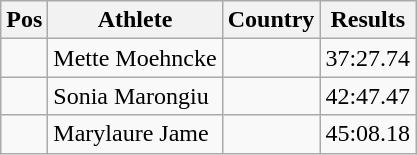<table class="wikitable">
<tr>
<th>Pos</th>
<th>Athlete</th>
<th>Country</th>
<th>Results</th>
</tr>
<tr>
<td align="center"></td>
<td>Mette Moehncke</td>
<td></td>
<td>37:27.74</td>
</tr>
<tr>
<td align="center"></td>
<td>Sonia Marongiu</td>
<td></td>
<td>42:47.47</td>
</tr>
<tr>
<td align="center"></td>
<td>Marylaure Jame</td>
<td></td>
<td>45:08.18</td>
</tr>
</table>
